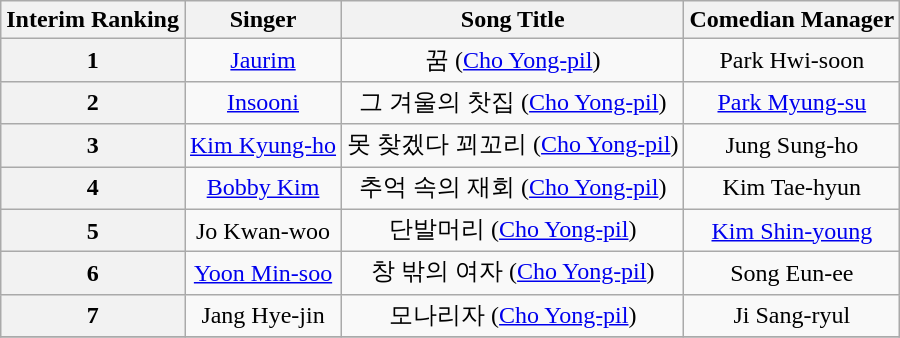<table class="wikitable">
<tr>
<th>Interim Ranking</th>
<th>Singer</th>
<th>Song Title</th>
<th>Comedian Manager</th>
</tr>
<tr align="center">
<th>1</th>
<td><a href='#'>Jaurim</a></td>
<td>꿈 (<a href='#'>Cho Yong-pil</a>)</td>
<td>Park Hwi-soon</td>
</tr>
<tr align="center">
<th>2</th>
<td><a href='#'>Insooni</a></td>
<td>그 겨울의 찻집 (<a href='#'>Cho Yong-pil</a>)</td>
<td><a href='#'>Park Myung-su</a></td>
</tr>
<tr align="center">
<th>3</th>
<td><a href='#'>Kim Kyung-ho</a></td>
<td>못 찾겠다 꾀꼬리 (<a href='#'>Cho Yong-pil</a>)</td>
<td>Jung Sung-ho</td>
</tr>
<tr align="center">
<th>4</th>
<td><a href='#'>Bobby Kim</a></td>
<td>추억 속의 재회 (<a href='#'>Cho Yong-pil</a>)</td>
<td>Kim Tae-hyun</td>
</tr>
<tr align="center">
<th>5</th>
<td>Jo Kwan-woo</td>
<td>단발머리 (<a href='#'>Cho Yong-pil</a>)</td>
<td><a href='#'>Kim Shin-young</a></td>
</tr>
<tr align="center">
<th>6</th>
<td><a href='#'>Yoon Min-soo</a></td>
<td>창 밖의 여자 (<a href='#'>Cho Yong-pil</a>)</td>
<td>Song Eun-ee</td>
</tr>
<tr align="center">
<th>7</th>
<td>Jang Hye-jin</td>
<td>모나리자 (<a href='#'>Cho Yong-pil</a>)</td>
<td>Ji Sang-ryul</td>
</tr>
<tr>
</tr>
</table>
